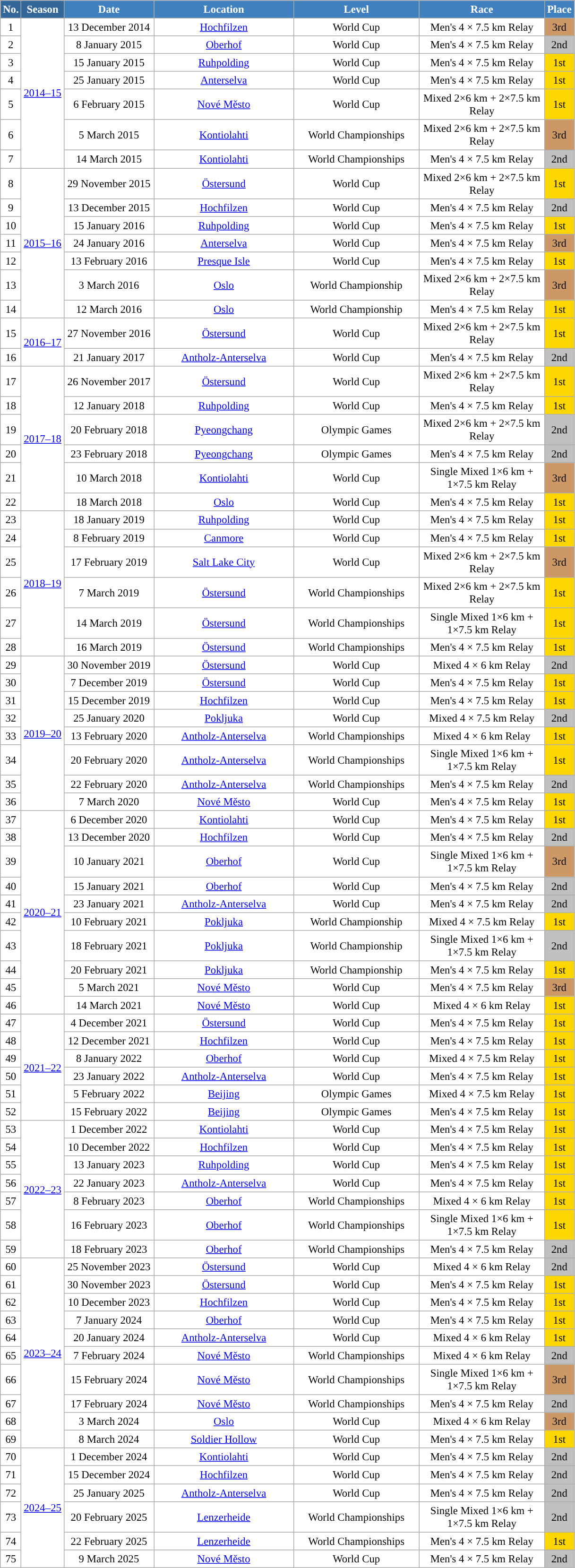<table class="wikitable sortable" style="font-size:95%; text-align:center; border:grey solid 1px; border-collapse:collapse; background:#ffffff;">
<tr style="background:#efefef;">
<th style="background-color:#369; color:white;">No.</th>
<th style="background-color:#369; color:white;">Season</th>
<th style="background-color:#4180be; color:white; width:120px;">Date</th>
<th style="background-color:#4180be; color:white; width:190px;">Location</th>
<th style="background-color:#4180be; color:white; width:170px;">Level</th>
<th style="background-color:#4180be; color:white; width:170px;">Race</th>
<th style="background-color:#4180be; color:white;">Place</th>
</tr>
<tr>
<td align=center>1</td>
<td rowspan=7><a href='#'>2014–15</a></td>
<td>13 December 2014</td>
<td> <a href='#'>Hochfilzen</a></td>
<td>World Cup</td>
<td>Men's 4 × 7.5 km Relay</td>
<td align=center bgcolor="cc9966">3rd</td>
</tr>
<tr>
<td align=center>2</td>
<td>8 January 2015</td>
<td> <a href='#'>Oberhof</a></td>
<td>World Cup</td>
<td>Men's 4 × 7.5 km Relay</td>
<td align=center bgcolor="silver">2nd</td>
</tr>
<tr>
<td align=center>3</td>
<td>15 January 2015</td>
<td> <a href='#'>Ruhpolding</a></td>
<td>World Cup</td>
<td>Men's 4 × 7.5 km Relay</td>
<td align=center bgcolor="gold">1st</td>
</tr>
<tr>
<td align=center>4</td>
<td>25 January 2015</td>
<td> <a href='#'>Anterselva</a></td>
<td>World Cup</td>
<td>Men's 4 × 7.5 km Relay</td>
<td align=center bgcolor="gold">1st</td>
</tr>
<tr>
<td align=center>5</td>
<td>6 February 2015</td>
<td> <a href='#'>Nové Město</a></td>
<td>World Cup</td>
<td>Mixed 2×6 km + 2×7.5 km Relay</td>
<td align=center bgcolor="gold">1st</td>
</tr>
<tr>
<td align=center>6</td>
<td>5 March 2015</td>
<td> <a href='#'>Kontiolahti</a></td>
<td>World Championships</td>
<td>Mixed 2×6 km + 2×7.5 km Relay</td>
<td align=center bgcolor="cc9966">3rd</td>
</tr>
<tr>
<td align=center>7</td>
<td>14 March 2015</td>
<td> <a href='#'>Kontiolahti</a></td>
<td>World Championships</td>
<td>Men's 4 × 7.5 km Relay</td>
<td align=center bgcolor="silver">2nd</td>
</tr>
<tr>
<td align=center>8</td>
<td rowspan=7><a href='#'>2015–16</a></td>
<td>29 November 2015</td>
<td> <a href='#'>Östersund</a></td>
<td>World Cup</td>
<td>Mixed 2×6 km + 2×7.5 km Relay</td>
<td align=center bgcolor="gold">1st</td>
</tr>
<tr>
<td align=center>9</td>
<td>13 December 2015</td>
<td> <a href='#'>Hochfilzen</a></td>
<td>World Cup</td>
<td>Men's 4 × 7.5 km Relay</td>
<td align=center bgcolor="silver">2nd</td>
</tr>
<tr>
<td align=center>10</td>
<td>15 January 2016</td>
<td> <a href='#'>Ruhpolding</a></td>
<td>World Cup</td>
<td>Men's 4 × 7.5 km Relay</td>
<td align=center bgcolor="gold">1st</td>
</tr>
<tr>
<td align=center>11</td>
<td>24 January 2016</td>
<td> <a href='#'>Anterselva</a></td>
<td>World Cup</td>
<td>Men's 4 × 7.5 km Relay</td>
<td align=center bgcolor="cc9966">3rd</td>
</tr>
<tr>
<td align=center>12</td>
<td>13 February 2016</td>
<td> <a href='#'>Presque Isle</a></td>
<td>World Cup</td>
<td>Men's 4 × 7.5 km Relay</td>
<td align=center bgcolor="gold">1st</td>
</tr>
<tr>
<td align=center>13</td>
<td>3 March 2016</td>
<td> <a href='#'>Oslo</a></td>
<td>World Championship</td>
<td>Mixed 2×6 km + 2×7.5 km Relay</td>
<td align=center bgcolor="cc9966">3rd</td>
</tr>
<tr>
<td align=center>14</td>
<td>12 March 2016</td>
<td> <a href='#'>Oslo</a></td>
<td>World Championship</td>
<td>Men's 4 × 7.5 km Relay</td>
<td align=center bgcolor="gold">1st</td>
</tr>
<tr>
<td align=center>15</td>
<td rowspan=2><a href='#'>2016–17</a></td>
<td>27 November 2016</td>
<td> <a href='#'>Östersund</a></td>
<td>World Cup</td>
<td>Mixed 2×6 km + 2×7.5 km Relay</td>
<td align=center bgcolor="gold">1st</td>
</tr>
<tr>
<td align=center>16</td>
<td>21 January 2017</td>
<td> <a href='#'>Antholz-Anterselva</a></td>
<td>World Cup</td>
<td>Men's 4 × 7.5 km Relay</td>
<td align=center bgcolor="silver">2nd</td>
</tr>
<tr>
<td align=center>17</td>
<td rowspan=6><a href='#'>2017–18</a></td>
<td>26 November 2017</td>
<td> <a href='#'>Östersund</a></td>
<td>World Cup</td>
<td>Mixed 2×6 km + 2×7.5 km Relay</td>
<td align=center bgcolor="gold">1st</td>
</tr>
<tr>
<td align=center>18</td>
<td>12 January 2018</td>
<td> <a href='#'>Ruhpolding</a></td>
<td>World Cup</td>
<td>Men's 4 × 7.5 km Relay</td>
<td align=center bgcolor="gold">1st</td>
</tr>
<tr>
<td align=center>19</td>
<td>20 February 2018</td>
<td> <a href='#'>Pyeongchang</a></td>
<td>Olympic Games</td>
<td>Mixed 2×6 km + 2×7.5 km Relay</td>
<td align=center bgcolor="silver">2nd</td>
</tr>
<tr>
<td align=center>20</td>
<td>23 February 2018</td>
<td> <a href='#'>Pyeongchang</a></td>
<td>Olympic Games</td>
<td>Men's 4 × 7.5 km Relay</td>
<td align=center bgcolor="silver">2nd</td>
</tr>
<tr>
<td align=center>21</td>
<td>10 March 2018</td>
<td> <a href='#'>Kontiolahti</a></td>
<td>World Cup</td>
<td>Single Mixed 1×6 km + 1×7.5 km Relay</td>
<td align=center bgcolor="cc9966">3rd</td>
</tr>
<tr>
<td align=center>22</td>
<td>18 March 2018</td>
<td> <a href='#'>Oslo</a></td>
<td>World Cup</td>
<td>Men's 4 × 7.5 km Relay</td>
<td align=center bgcolor="gold">1st</td>
</tr>
<tr>
<td align=center>23</td>
<td rowspan=6><a href='#'>2018–19</a></td>
<td>18 January 2019</td>
<td> <a href='#'>Ruhpolding</a></td>
<td>World Cup</td>
<td>Men's 4 × 7.5 km Relay</td>
<td align=center bgcolor="gold">1st</td>
</tr>
<tr>
<td align=center>24</td>
<td>8 February 2019</td>
<td> <a href='#'>Canmore</a></td>
<td>World Cup</td>
<td>Men's 4 × 7.5 km Relay</td>
<td align=center bgcolor="gold">1st</td>
</tr>
<tr>
<td align=center>25</td>
<td>17 February 2019</td>
<td> <a href='#'>Salt Lake City</a></td>
<td>World Cup</td>
<td>Mixed 2×6 km + 2×7.5 km Relay</td>
<td align=center bgcolor="cc9966">3rd</td>
</tr>
<tr>
<td align=center>26</td>
<td>7 March 2019</td>
<td> <a href='#'>Östersund</a></td>
<td>World Championships</td>
<td>Mixed 2×6 km + 2×7.5 km Relay</td>
<td align=center bgcolor="gold">1st</td>
</tr>
<tr>
<td align=center>27</td>
<td>14 March 2019</td>
<td> <a href='#'>Östersund</a></td>
<td>World Championships</td>
<td>Single Mixed 1×6 km + 1×7.5 km Relay</td>
<td align=center bgcolor="gold">1st</td>
</tr>
<tr>
<td align=center>28</td>
<td>16 March 2019</td>
<td> <a href='#'>Östersund</a></td>
<td>World Championships</td>
<td>Men's 4 × 7.5 km Relay</td>
<td align=center bgcolor="gold">1st</td>
</tr>
<tr>
<td align=center>29</td>
<td rowspan=8><a href='#'>2019–20</a></td>
<td>30 November 2019</td>
<td> <a href='#'>Östersund</a></td>
<td>World Cup</td>
<td>Mixed 4 × 6 km Relay</td>
<td align=center bgcolor="silver">2nd</td>
</tr>
<tr>
<td align=center>30</td>
<td>7 December 2019</td>
<td> <a href='#'>Östersund</a></td>
<td>World Cup</td>
<td>Men's 4 × 7.5 km Relay</td>
<td align=center bgcolor="gold">1st</td>
</tr>
<tr>
<td align=center>31</td>
<td>15 December 2019</td>
<td> <a href='#'>Hochfilzen</a></td>
<td>World Cup</td>
<td>Men's 4 × 7.5 km Relay</td>
<td align=center bgcolor="gold">1st</td>
</tr>
<tr>
<td align=center>32</td>
<td>25 January 2020</td>
<td> <a href='#'>Pokljuka</a></td>
<td>World Cup</td>
<td>Mixed 4 × 7.5 km Relay</td>
<td align=center bgcolor="silver">2nd</td>
</tr>
<tr>
<td align=center>33</td>
<td>13 February 2020</td>
<td> <a href='#'>Antholz-Anterselva</a></td>
<td>World Championships</td>
<td>Mixed 4 × 6 km Relay</td>
<td align=center bgcolor="gold">1st</td>
</tr>
<tr>
<td align=center>34</td>
<td>20 February 2020</td>
<td> <a href='#'>Antholz-Anterselva</a></td>
<td>World Championships</td>
<td>Single Mixed 1×6 km + 1×7.5 km Relay</td>
<td align=center bgcolor="gold">1st</td>
</tr>
<tr>
<td align=center>35</td>
<td>22 February 2020</td>
<td> <a href='#'>Antholz-Anterselva</a></td>
<td>World Championships</td>
<td>Men's 4 × 7.5 km Relay</td>
<td align=center bgcolor="silver">2nd</td>
</tr>
<tr>
<td align=center>36</td>
<td>7 March 2020</td>
<td> <a href='#'>Nové Město</a></td>
<td>World Cup</td>
<td>Men's 4 × 7.5 km Relay</td>
<td align=center bgcolor="gold">1st</td>
</tr>
<tr>
<td align=center>37</td>
<td rowspan=10><a href='#'>2020–21</a></td>
<td>6 December 2020</td>
<td> <a href='#'>Kontiolahti</a></td>
<td>World Cup</td>
<td>Men's 4 × 7.5 km Relay</td>
<td align=center bgcolor="gold">1st</td>
</tr>
<tr>
<td align=center>38</td>
<td>13 December 2020</td>
<td> <a href='#'>Hochfilzen</a></td>
<td>World Cup</td>
<td>Men's 4 × 7.5 km Relay</td>
<td align=center bgcolor="silver">2nd</td>
</tr>
<tr>
<td align=center>39</td>
<td>10 January 2021</td>
<td> <a href='#'>Oberhof</a></td>
<td>World Cup</td>
<td>Single Mixed 1×6 km + 1×7.5 km Relay</td>
<td align=center bgcolor="cc9966">3rd</td>
</tr>
<tr>
<td align=center>40</td>
<td>15 January 2021</td>
<td> <a href='#'>Oberhof</a></td>
<td>World Cup</td>
<td>Men's 4 × 7.5 km Relay</td>
<td align=center bgcolor="silver">2nd</td>
</tr>
<tr>
<td align=center>41</td>
<td>23 January 2021</td>
<td> <a href='#'>Antholz-Anterselva</a></td>
<td>World Cup</td>
<td>Men's 4 × 7.5 km Relay</td>
<td align=center bgcolor="silver">2nd</td>
</tr>
<tr>
<td align=center>42</td>
<td>10 February 2021</td>
<td> <a href='#'>Pokljuka</a></td>
<td>World Championship</td>
<td>Mixed 4 × 7.5 km Relay</td>
<td align=center bgcolor="gold">1st</td>
</tr>
<tr>
<td align=center>43</td>
<td>18 February 2021</td>
<td> <a href='#'>Pokljuka</a></td>
<td>World Championship</td>
<td>Single Mixed 1×6 km + 1×7.5 km Relay</td>
<td align=center bgcolor="silver">2nd</td>
</tr>
<tr>
<td align=center>44</td>
<td>20 February 2021</td>
<td> <a href='#'>Pokljuka</a></td>
<td>World Championship</td>
<td>Men's 4 × 7.5 km Relay</td>
<td align=center bgcolor="gold">1st</td>
</tr>
<tr>
<td align=center>45</td>
<td>5 March 2021</td>
<td> <a href='#'>Nové Město</a></td>
<td>World Cup</td>
<td>Men's 4 × 7.5 km Relay</td>
<td align=center bgcolor="cc9966">3rd</td>
</tr>
<tr>
<td align=center>46</td>
<td>14 March 2021</td>
<td> <a href='#'>Nové Město</a></td>
<td>World Cup</td>
<td>Mixed 4 × 6 km Relay</td>
<td align=center bgcolor="gold">1st</td>
</tr>
<tr>
<td align=center>47</td>
<td rowspan=6><a href='#'>2021–22</a></td>
<td>4 December 2021</td>
<td> <a href='#'>Östersund</a></td>
<td>World Cup</td>
<td>Men's 4 × 7.5 km Relay</td>
<td align=center bgcolor="gold">1st</td>
</tr>
<tr>
<td align=center>48</td>
<td>12 December 2021</td>
<td> <a href='#'>Hochfilzen</a></td>
<td>World Cup</td>
<td>Men's 4 × 7.5 km Relay</td>
<td align=center bgcolor="gold">1st</td>
</tr>
<tr>
<td align=center>49</td>
<td>8 January 2022</td>
<td> <a href='#'>Oberhof</a></td>
<td>World Cup</td>
<td>Mixed 4 × 7.5 km Relay</td>
<td align=center bgcolor="gold">1st</td>
</tr>
<tr>
<td align=center>50</td>
<td>23 January 2022</td>
<td> <a href='#'>Antholz-Anterselva</a></td>
<td>World Cup</td>
<td>Men's 4 × 7.5 km Relay</td>
<td align=center bgcolor="gold">1st</td>
</tr>
<tr>
<td align=center>51</td>
<td>5 February 2022</td>
<td> <a href='#'>Beijing</a></td>
<td>Olympic Games</td>
<td>Mixed 4 × 7.5 km Relay</td>
<td align=center bgcolor="gold">1st</td>
</tr>
<tr>
<td align=center>52</td>
<td>15 February 2022</td>
<td> <a href='#'>Beijing</a></td>
<td>Olympic Games</td>
<td>Men's 4 × 7.5 km Relay</td>
<td align=center bgcolor="gold">1st</td>
</tr>
<tr>
<td align=center>53</td>
<td rowspan=7><a href='#'>2022–23</a></td>
<td>1 December 2022</td>
<td> <a href='#'>Kontiolahti</a></td>
<td>World Cup</td>
<td>Men's 4 × 7.5 km Relay</td>
<td align=center bgcolor="gold">1st</td>
</tr>
<tr>
<td align=center>54</td>
<td>10 December 2022</td>
<td> <a href='#'>Hochfilzen</a></td>
<td>World Cup</td>
<td>Men's 4 × 7.5 km Relay</td>
<td align=center bgcolor="gold">1st</td>
</tr>
<tr>
<td align=center>55</td>
<td>13 January 2023</td>
<td> <a href='#'>Ruhpolding</a></td>
<td>World Cup</td>
<td>Men's 4 × 7.5 km Relay</td>
<td align=center bgcolor="gold">1st</td>
</tr>
<tr>
<td align=center>56</td>
<td>22 January 2023</td>
<td> <a href='#'>Antholz-Anterselva</a></td>
<td>World Cup</td>
<td>Men's 4 × 7.5 km Relay</td>
<td align=center bgcolor="gold">1st</td>
</tr>
<tr>
<td align=center>57</td>
<td>8 February 2023</td>
<td> <a href='#'>Oberhof</a></td>
<td>World Championships</td>
<td>Mixed 4 × 6 km Relay</td>
<td align=center bgcolor="gold">1st</td>
</tr>
<tr>
<td align=center>58</td>
<td>16 February 2023</td>
<td> <a href='#'>Oberhof</a></td>
<td>World Championships</td>
<td>Single Mixed 1×6 km + 1×7.5 km Relay</td>
<td align=center bgcolor="gold">1st</td>
</tr>
<tr>
<td align=center>59</td>
<td>18 February 2023</td>
<td> <a href='#'>Oberhof</a></td>
<td>World Championships</td>
<td>Men's 4 × 7.5 km Relay</td>
<td align=center bgcolor="silver">2nd</td>
</tr>
<tr>
<td align=center>60</td>
<td rowspan=10><a href='#'>2023–24</a></td>
<td>25 November 2023</td>
<td> <a href='#'>Östersund</a></td>
<td>World Cup</td>
<td>Mixed 4 × 6 km Relay</td>
<td align=center bgcolor="silver">2nd</td>
</tr>
<tr>
<td align=center>61</td>
<td>30 November 2023</td>
<td> <a href='#'>Östersund</a></td>
<td>World Cup</td>
<td>Men's 4 × 7.5 km Relay</td>
<td align=center bgcolor="gold">1st</td>
</tr>
<tr>
<td align=center>62</td>
<td>10 December 2023</td>
<td> <a href='#'>Hochfilzen</a></td>
<td>World Cup</td>
<td>Men's 4 × 7.5 km Relay</td>
<td align=center bgcolor="gold">1st</td>
</tr>
<tr>
<td align=center>63</td>
<td>7 January 2024</td>
<td> <a href='#'>Oberhof</a></td>
<td>World Cup</td>
<td>Men's 4 × 7.5 km Relay</td>
<td align=center bgcolor="gold">1st</td>
</tr>
<tr>
<td align=center>64</td>
<td>20 January 2024</td>
<td> <a href='#'>Antholz-Anterselva</a></td>
<td>World Cup</td>
<td>Mixed 4 × 6 km Relay</td>
<td align=center bgcolor="gold">1st</td>
</tr>
<tr>
<td align=center>65</td>
<td>7 February 2024</td>
<td> <a href='#'>Nové Město</a></td>
<td>World Championships</td>
<td>Mixed 4 × 6 km Relay</td>
<td align=center bgcolor="silver">2nd</td>
</tr>
<tr>
<td align=center>66</td>
<td>15 February 2024</td>
<td> <a href='#'>Nové Město</a></td>
<td>World Championships</td>
<td>Single Mixed 1×6 km + 1×7.5 km Relay</td>
<td align=center bgcolor="cc9966">3rd</td>
</tr>
<tr>
<td align=center>67</td>
<td>17 February 2024</td>
<td> <a href='#'>Nové Město</a></td>
<td>World Championships</td>
<td>Men's 4 × 7.5 km Relay</td>
<td align=center bgcolor="silver">2nd</td>
</tr>
<tr>
<td align=center>68</td>
<td>3 March 2024</td>
<td> <a href='#'>Oslo</a></td>
<td>World Cup</td>
<td>Mixed 4 × 6 km Relay</td>
<td align=center bgcolor="cc9966">3rd</td>
</tr>
<tr>
<td align=center>69</td>
<td>8 March 2024</td>
<td> <a href='#'>Soldier Hollow</a></td>
<td>World Cup</td>
<td>Men's 4 × 7.5 km Relay</td>
<td align=center bgcolor="gold">1st</td>
</tr>
<tr>
<td align=center>70</td>
<td rowspan=6><a href='#'>2024–25</a></td>
<td>1 December 2024</td>
<td> <a href='#'>Kontiolahti</a></td>
<td>World Cup</td>
<td>Men's 4 × 7.5 km Relay</td>
<td align=center bgcolor="silver">2nd</td>
</tr>
<tr>
<td align=center>71</td>
<td>15 December 2024</td>
<td> <a href='#'>Hochfilzen</a></td>
<td>World Cup</td>
<td>Men's 4 × 7.5 km Relay</td>
<td align=center bgcolor="silver">2nd</td>
</tr>
<tr>
<td align=center>72</td>
<td>25 January 2025</td>
<td> <a href='#'>Antholz-Anterselva</a></td>
<td>World Cup</td>
<td>Men's 4 × 7.5 km Relay</td>
<td align=center bgcolor="silver">2nd</td>
</tr>
<tr>
<td align=center>73</td>
<td>20 February 2025</td>
<td> <a href='#'>Lenzerheide</a></td>
<td>World Championships</td>
<td>Single Mixed 1×6 km + 1×7.5 km Relay</td>
<td align=center bgcolor="silver">2nd</td>
</tr>
<tr>
<td align=center>74</td>
<td>22 February 2025</td>
<td> <a href='#'>Lenzerheide</a></td>
<td>World Championships</td>
<td>Men's 4 × 7.5 km Relay</td>
<td align=center bgcolor="gold">1st</td>
</tr>
<tr>
<td align=center>75</td>
<td>9 March 2025</td>
<td> <a href='#'>Nové Město</a></td>
<td>World Cup</td>
<td>Men's 4 × 7.5 km Relay</td>
<td align=center bgcolor="silver">2nd</td>
</tr>
</table>
